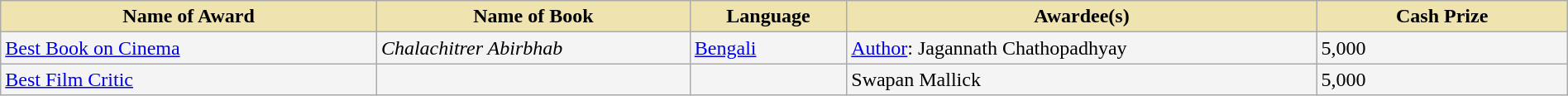<table class="wikitable sortable" style="width:100%">
<tr style="background-color:#F4F4F4">
<th style="background-color:#EFE4B0;width:24%;">Name of Award</th>
<th style="background-color:#EFE4B0;width:20%;">Name of Book</th>
<th style="background-color:#EFE4B0;width:10%;">Language</th>
<th style="background-color:#EFE4B0;width:30%;">Awardee(s)</th>
<th style="background-color:#EFE4B0;width:16%;">Cash Prize</th>
</tr>
<tr style="background-color:#F4F4F4">
<td><a href='#'>Best Book on Cinema</a></td>
<td><em>Chalachitrer Abirbhab</em></td>
<td><a href='#'>Bengali</a></td>
<td><a href='#'>Author</a>: Jagannath Chathopadhyay</td>
<td>5,000</td>
</tr>
<tr style="background-color:#F4F4F4">
<td><a href='#'>Best Film Critic</a></td>
<td></td>
<td></td>
<td>Swapan Mallick</td>
<td>5,000</td>
</tr>
</table>
